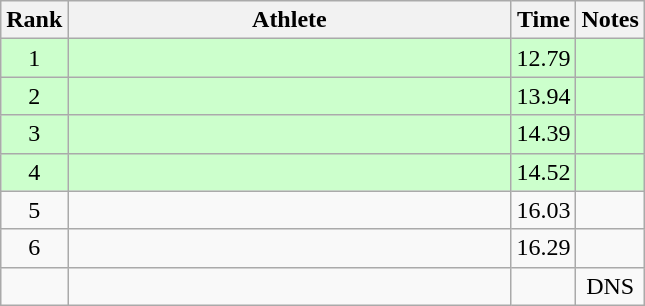<table class="wikitable" style="text-align:center">
<tr>
<th>Rank</th>
<th Style="width:18em">Athlete</th>
<th>Time</th>
<th>Notes</th>
</tr>
<tr style="background:#cfc">
<td>1</td>
<td style="text-align:left"></td>
<td>12.79</td>
<td></td>
</tr>
<tr style="background:#cfc">
<td>2</td>
<td style="text-align:left"></td>
<td>13.94</td>
<td></td>
</tr>
<tr style="background:#cfc">
<td>3</td>
<td style="text-align:left"></td>
<td>14.39</td>
<td></td>
</tr>
<tr style="background:#cfc">
<td>4</td>
<td style="text-align:left"></td>
<td>14.52</td>
<td></td>
</tr>
<tr>
<td>5</td>
<td style="text-align:left"></td>
<td>16.03</td>
<td></td>
</tr>
<tr>
<td>6</td>
<td style="text-align:left"></td>
<td>16.29</td>
<td></td>
</tr>
<tr>
<td></td>
<td style="text-align:left"></td>
<td></td>
<td>DNS</td>
</tr>
</table>
